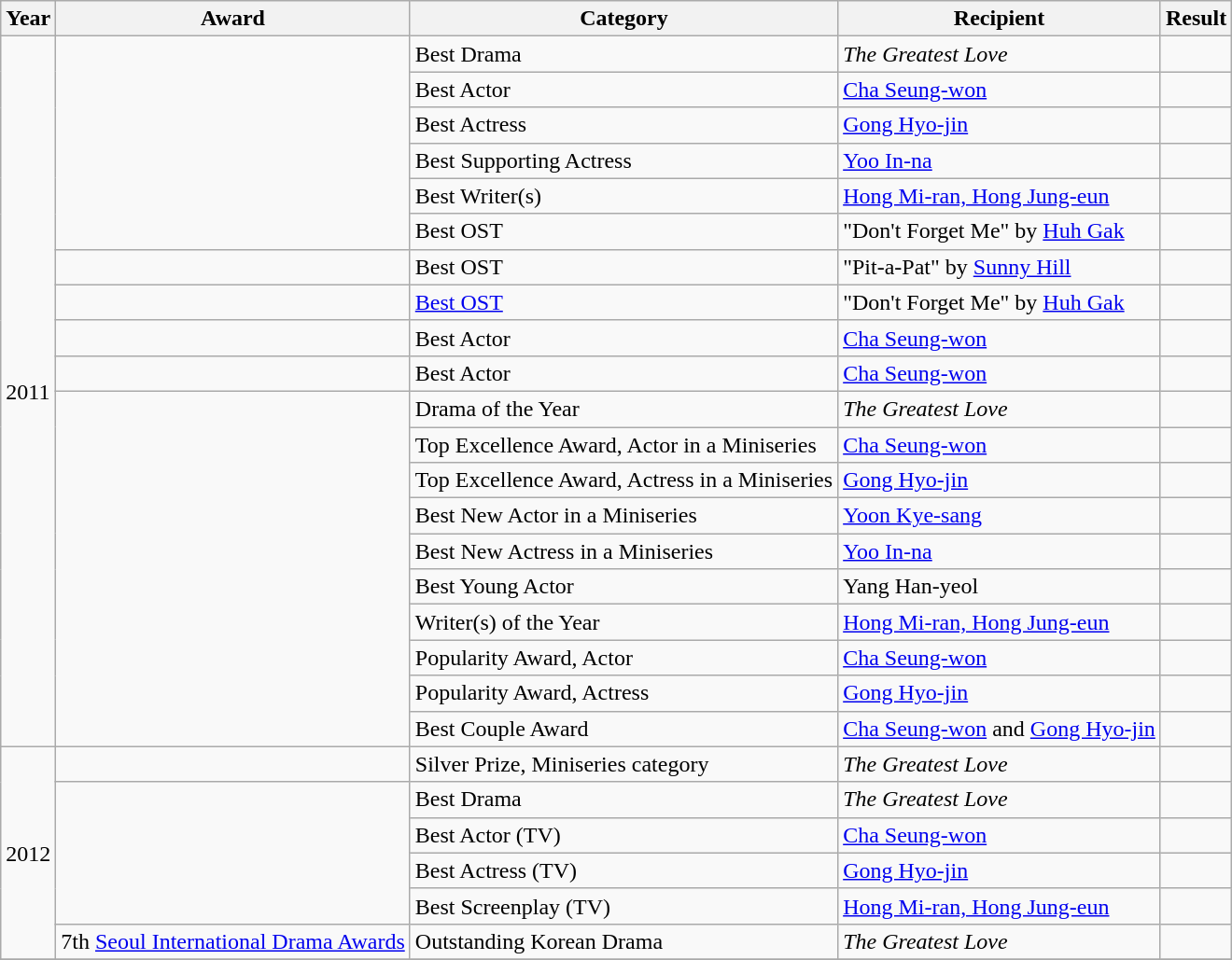<table class="wikitable">
<tr>
<th>Year</th>
<th>Award</th>
<th>Category</th>
<th>Recipient</th>
<th>Result</th>
</tr>
<tr>
<td rowspan=20>2011</td>
<td rowspan=6></td>
<td>Best Drama</td>
<td><em>The Greatest Love</em></td>
<td></td>
</tr>
<tr>
<td>Best Actor</td>
<td><a href='#'>Cha Seung-won</a></td>
<td></td>
</tr>
<tr>
<td>Best Actress</td>
<td><a href='#'>Gong Hyo-jin</a></td>
<td></td>
</tr>
<tr>
<td>Best Supporting Actress</td>
<td><a href='#'>Yoo In-na</a></td>
<td></td>
</tr>
<tr>
<td>Best Writer(s)</td>
<td><a href='#'>Hong Mi-ran, Hong Jung-eun</a></td>
<td></td>
</tr>
<tr>
<td>Best OST</td>
<td>"Don't Forget Me" by <a href='#'>Huh Gak</a></td>
<td></td>
</tr>
<tr>
<td></td>
<td>Best OST</td>
<td>"Pit-a-Pat" by <a href='#'>Sunny Hill</a></td>
<td></td>
</tr>
<tr>
<td></td>
<td><a href='#'>Best OST</a></td>
<td>"Don't Forget Me" by <a href='#'>Huh Gak</a></td>
<td></td>
</tr>
<tr>
<td></td>
<td>Best Actor</td>
<td><a href='#'>Cha Seung-won</a></td>
<td></td>
</tr>
<tr>
<td></td>
<td>Best Actor</td>
<td><a href='#'>Cha Seung-won</a></td>
<td></td>
</tr>
<tr>
<td rowspan=10></td>
<td>Drama of the Year</td>
<td><em>The Greatest Love</em></td>
<td></td>
</tr>
<tr>
<td>Top Excellence Award, Actor in a Miniseries</td>
<td><a href='#'>Cha Seung-won</a></td>
<td></td>
</tr>
<tr>
<td>Top Excellence Award, Actress in a Miniseries</td>
<td><a href='#'>Gong Hyo-jin</a></td>
<td></td>
</tr>
<tr>
<td>Best New Actor in a Miniseries</td>
<td><a href='#'>Yoon Kye-sang</a></td>
<td></td>
</tr>
<tr>
<td>Best New Actress in a Miniseries</td>
<td><a href='#'>Yoo In-na</a></td>
<td></td>
</tr>
<tr>
<td>Best Young Actor</td>
<td>Yang Han-yeol</td>
<td></td>
</tr>
<tr>
<td>Writer(s) of the Year</td>
<td><a href='#'>Hong Mi-ran, Hong Jung-eun</a></td>
<td></td>
</tr>
<tr>
<td>Popularity Award, Actor</td>
<td><a href='#'>Cha Seung-won</a></td>
<td></td>
</tr>
<tr>
<td>Popularity Award, Actress</td>
<td><a href='#'>Gong Hyo-jin</a></td>
<td></td>
</tr>
<tr>
<td>Best Couple Award</td>
<td><a href='#'>Cha Seung-won</a> and <a href='#'>Gong Hyo-jin</a></td>
<td></td>
</tr>
<tr>
<td rowspan=6>2012</td>
<td></td>
<td>Silver Prize, Miniseries category</td>
<td><em>The Greatest Love</em></td>
<td></td>
</tr>
<tr>
<td rowspan=4></td>
<td>Best Drama</td>
<td><em>The Greatest Love</em></td>
<td></td>
</tr>
<tr>
<td>Best Actor (TV)</td>
<td><a href='#'>Cha Seung-won</a></td>
<td></td>
</tr>
<tr>
<td>Best Actress (TV)</td>
<td><a href='#'>Gong Hyo-jin</a></td>
<td></td>
</tr>
<tr>
<td>Best Screenplay (TV)</td>
<td><a href='#'>Hong Mi-ran, Hong Jung-eun</a></td>
<td></td>
</tr>
<tr>
<td>7th <a href='#'>Seoul International Drama Awards</a></td>
<td>Outstanding Korean Drama</td>
<td><em>The Greatest Love</em></td>
<td></td>
</tr>
<tr>
</tr>
</table>
